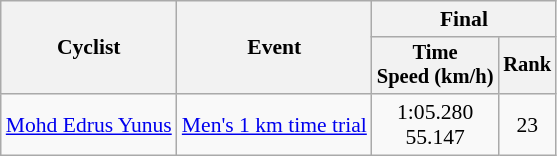<table class="wikitable" style="font-size:90%">
<tr>
<th rowspan=2>Cyclist</th>
<th rowspan=2>Event</th>
<th colspan=2>Final</th>
</tr>
<tr style="font-size:95%">
<th>Time<br>Speed (km/h)</th>
<th>Rank</th>
</tr>
<tr align=center>
<td align=left><a href='#'>Mohd Edrus Yunus</a></td>
<td align=left><a href='#'>Men's 1 km time trial</a></td>
<td>1:05.280<br>55.147</td>
<td>23</td>
</tr>
</table>
